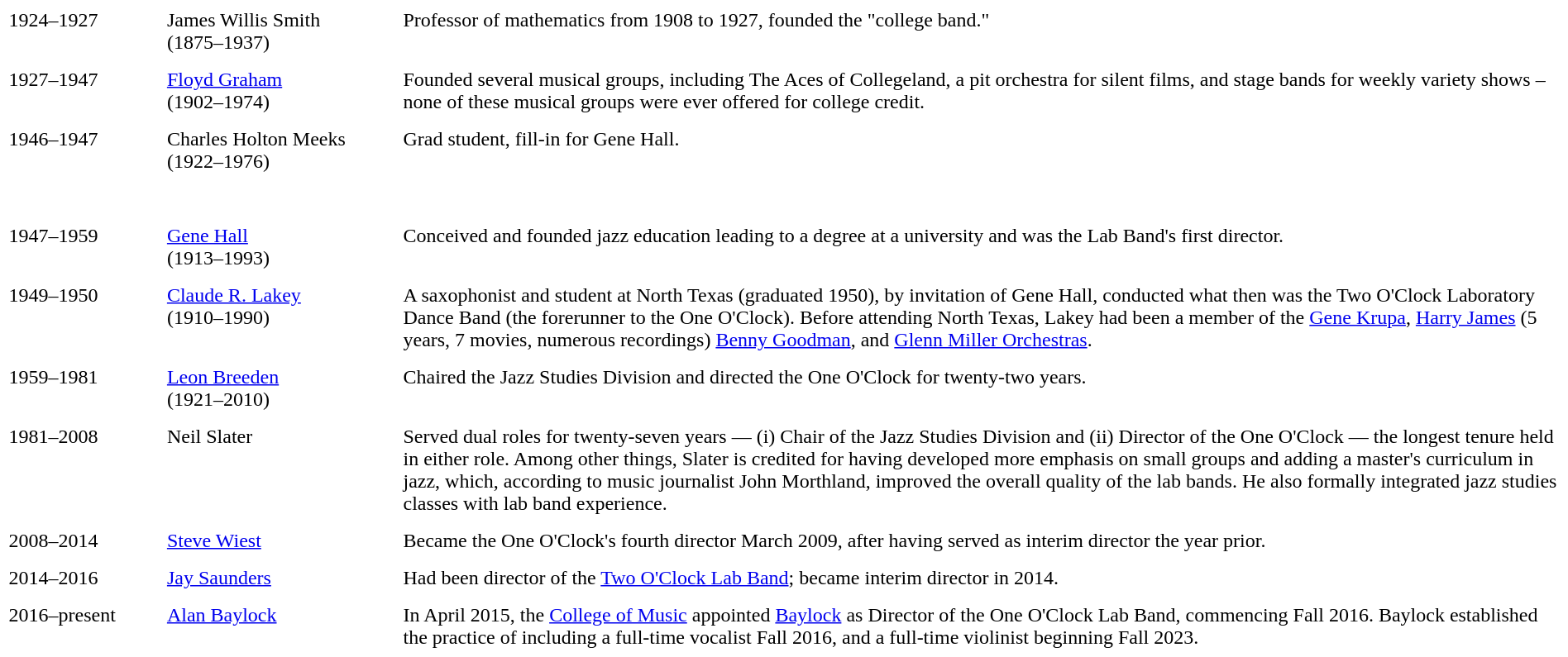<table border="0" cellpadding="5" style="color:black; background:#fff;">
<tr valign="top">
<td style="width:10%;">1924–1927</td>
<td style="width:15%;">James Willis Smith<br>(1875–1937)</td>
<td style="width:75%;">Professor of mathematics from 1908 to 1927, founded the "college band."</td>
</tr>
<tr valign="top">
<td style="width:10%;">1927–1947</td>
<td style="width:15%;"><a href='#'>Floyd Graham</a><br>(1902–1974)</td>
<td style="width:75%;">Founded several musical groups, including The Aces of Collegeland, a pit orchestra for silent films, and stage bands for weekly variety shows – none of these musical groups were ever offered for college credit.</td>
</tr>
<tr valign="top">
<td style="width:10%;">1946–1947</td>
<td style="width:15%;">Charles Holton Meeks<br>(1922–1976)</td>
<td style="width:75%;">Grad student, fill-in for Gene Hall.</td>
</tr>
<tr valign="top">
<td style="width:10%;"><br></td>
<td style="width:15%;"><br></td>
<td style="width:75%;"><br></td>
</tr>
<tr valign="top">
<td style="width:10%;">1947–1959</td>
<td style="width:15%;"><a href='#'>Gene Hall</a><br>(1913–1993)</td>
<td style="width:75%;">Conceived and founded jazz education leading to a degree at a university and was the Lab Band's first director.</td>
</tr>
<tr valign="top">
<td style="width:10%;">1949–1950</td>
<td style="width:15%;"><a href='#'>Claude R. Lakey</a><br>(1910–1990)</td>
<td style="width:75%;">A saxophonist and student at North Texas (graduated 1950), by invitation of Gene Hall, conducted what then was the Two O'Clock Laboratory Dance Band (the forerunner to the One O'Clock). Before attending North Texas, Lakey had been a member of the <a href='#'>Gene Krupa</a>, <a href='#'>Harry James</a> (5 years, 7 movies, numerous recordings) <a href='#'>Benny Goodman</a>, and <a href='#'>Glenn Miller Orchestras</a>.</td>
</tr>
<tr valign="top">
<td style="width:10%;">1959–1981</td>
<td style="width:15%;"><a href='#'>Leon Breeden</a><br>(1921–2010)</td>
<td style="width:75%;">Chaired the Jazz Studies Division and directed the One O'Clock for twenty-two years.</td>
</tr>
<tr valign="top">
<td style="width:10%;">1981–2008</td>
<td style="width:15%;">Neil Slater</td>
<td style="width:75%;">Served dual roles for twenty-seven years — (i) Chair of the Jazz Studies Division and (ii) Director of the One O'Clock — the longest tenure held in either role. Among other things, Slater is credited for having developed more emphasis on small groups and adding a master's curriculum in jazz, which, according to music journalist John Morthland, improved the overall quality of the lab bands. He also formally integrated jazz studies classes with lab band experience.</td>
</tr>
<tr valign="top">
<td style="width:10%;">2008–2014</td>
<td style="width:15%;"><a href='#'>Steve Wiest</a></td>
<td style="width:75%;">Became the One O'Clock's fourth director March 2009, after having served as interim director the year prior.</td>
</tr>
<tr valign="top">
<td style="width:10%;">2014–2016</td>
<td style="width:15%;"><a href='#'>Jay Saunders</a></td>
<td style="width:75%;">Had been director of the <a href='#'>Two O'Clock Lab Band</a>; became interim director in 2014.</td>
</tr>
<tr valign="top">
<td style="width:10%;">2016–present</td>
<td style="width:15%;"><a href='#'>Alan Baylock</a></td>
<td style="width:75%;">In April 2015, the <a href='#'>College of Music</a> appointed <a href='#'>Baylock</a> as Director of the One O'Clock Lab Band, commencing Fall 2016. Baylock established the practice of including a full-time vocalist Fall 2016, and a full-time violinist beginning Fall 2023.</td>
</tr>
</table>
